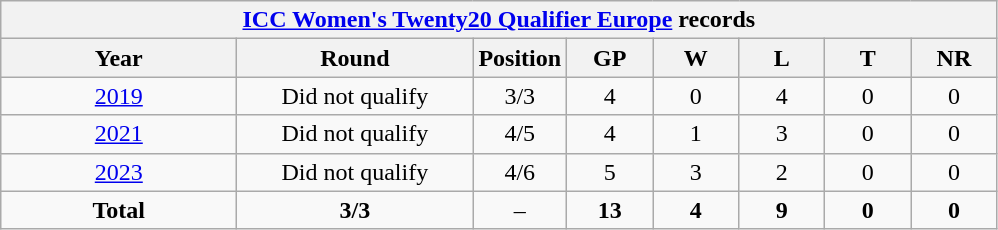<table class="wikitable" style="text-align: center; width=900px;">
<tr>
<th colspan=9><a href='#'>ICC Women's Twenty20 Qualifier Europe</a> records</th>
</tr>
<tr>
<th width=150>Year</th>
<th width=150>Round</th>
<th width=50>Position</th>
<th width=50>GP</th>
<th width=50>W</th>
<th width=50>L</th>
<th width=50>T</th>
<th width=50>NR</th>
</tr>
<tr>
<td> <a href='#'>2019</a></td>
<td>Did not qualify</td>
<td>3/3</td>
<td>4</td>
<td>0</td>
<td>4</td>
<td>0</td>
<td>0</td>
</tr>
<tr>
<td> <a href='#'>2021</a></td>
<td>Did not qualify</td>
<td>4/5</td>
<td>4</td>
<td>1</td>
<td>3</td>
<td>0</td>
<td>0</td>
</tr>
<tr>
<td> <a href='#'>2023</a></td>
<td>Did not qualify</td>
<td>4/6</td>
<td>5</td>
<td>3</td>
<td>2</td>
<td>0</td>
<td>0</td>
</tr>
<tr>
<td><strong>Total</strong></td>
<td><strong>3/3</strong></td>
<td>–</td>
<td><strong>13</strong></td>
<td><strong>4</strong></td>
<td><strong>9</strong></td>
<td><strong>0</strong></td>
<td><strong>0</strong></td>
</tr>
</table>
